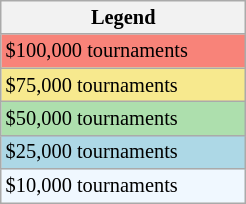<table class="wikitable" style="font-size:85%; width:13%;">
<tr>
<th>Legend</th>
</tr>
<tr style="background:#f88379;">
<td>$100,000 tournaments</td>
</tr>
<tr style="background:#f7e98e;">
<td>$75,000 tournaments</td>
</tr>
<tr style="background:#addfad;">
<td>$50,000 tournaments</td>
</tr>
<tr style="background:lightblue;">
<td>$25,000 tournaments</td>
</tr>
<tr style="background:#f0f8ff;">
<td>$10,000 tournaments</td>
</tr>
</table>
